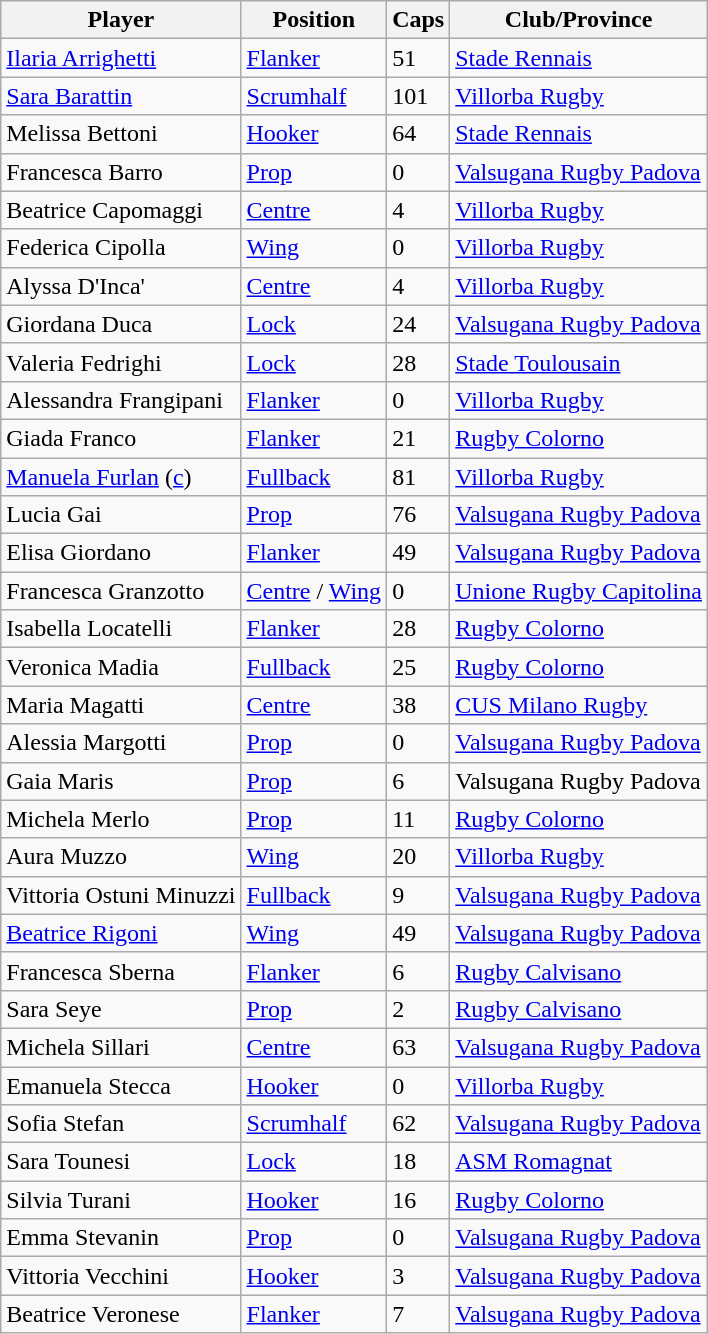<table class="wikitable">
<tr>
<th>Player</th>
<th>Position</th>
<th>Caps</th>
<th>Club/Province</th>
</tr>
<tr>
<td><a href='#'>Ilaria Arrighetti</a></td>
<td><a href='#'>Flanker</a></td>
<td>51</td>
<td><a href='#'>Stade Rennais</a></td>
</tr>
<tr>
<td><a href='#'>Sara Barattin</a></td>
<td><a href='#'>Scrumhalf</a></td>
<td>101</td>
<td><a href='#'>Villorba Rugby</a></td>
</tr>
<tr>
<td>Melissa Bettoni</td>
<td><a href='#'>Hooker</a></td>
<td>64</td>
<td><a href='#'>Stade Rennais</a></td>
</tr>
<tr>
<td>Francesca Barro</td>
<td><a href='#'>Prop</a></td>
<td>0</td>
<td><a href='#'>Valsugana Rugby Padova</a></td>
</tr>
<tr>
<td>Beatrice Capomaggi</td>
<td><a href='#'>Centre</a></td>
<td>4</td>
<td><a href='#'>Villorba Rugby</a></td>
</tr>
<tr>
<td>Federica Cipolla</td>
<td><a href='#'>Wing</a></td>
<td>0</td>
<td><a href='#'>Villorba Rugby</a></td>
</tr>
<tr>
<td>Alyssa D'Inca'</td>
<td><a href='#'>Centre</a></td>
<td>4</td>
<td><a href='#'>Villorba Rugby</a></td>
</tr>
<tr>
<td>Giordana Duca</td>
<td><a href='#'>Lock</a></td>
<td>24</td>
<td><a href='#'>Valsugana Rugby Padova</a></td>
</tr>
<tr>
<td>Valeria Fedrighi</td>
<td><a href='#'>Lock</a></td>
<td>28</td>
<td><a href='#'>Stade Toulousain</a></td>
</tr>
<tr>
<td>Alessandra Frangipani</td>
<td><a href='#'>Flanker</a></td>
<td>0</td>
<td><a href='#'>Villorba Rugby</a></td>
</tr>
<tr>
<td>Giada Franco</td>
<td><a href='#'>Flanker</a></td>
<td>21</td>
<td><a href='#'>Rugby Colorno</a></td>
</tr>
<tr>
<td><a href='#'>Manuela Furlan</a> (<a href='#'>c</a>)</td>
<td><a href='#'>Fullback</a></td>
<td>81</td>
<td><a href='#'>Villorba Rugby</a></td>
</tr>
<tr>
<td>Lucia Gai</td>
<td><a href='#'>Prop</a></td>
<td>76</td>
<td><a href='#'>Valsugana Rugby Padova</a></td>
</tr>
<tr>
<td>Elisa Giordano</td>
<td><a href='#'>Flanker</a></td>
<td>49</td>
<td><a href='#'>Valsugana Rugby Padova</a></td>
</tr>
<tr>
<td>Francesca Granzotto</td>
<td><a href='#'>Centre</a> / <a href='#'>Wing</a></td>
<td>0</td>
<td><a href='#'>Unione Rugby Capitolina</a></td>
</tr>
<tr>
<td>Isabella Locatelli</td>
<td><a href='#'>Flanker</a></td>
<td>28</td>
<td><a href='#'>Rugby Colorno</a></td>
</tr>
<tr>
<td>Veronica Madia</td>
<td><a href='#'>Fullback</a></td>
<td>25</td>
<td><a href='#'>Rugby Colorno</a></td>
</tr>
<tr>
<td>Maria Magatti</td>
<td><a href='#'>Centre</a></td>
<td>38</td>
<td><a href='#'>CUS Milano Rugby</a></td>
</tr>
<tr>
<td>Alessia Margotti</td>
<td><a href='#'>Prop</a></td>
<td>0</td>
<td><a href='#'>Valsugana Rugby Padova</a></td>
</tr>
<tr>
<td>Gaia Maris</td>
<td><a href='#'>Prop</a></td>
<td>6</td>
<td>Valsugana Rugby Padova</td>
</tr>
<tr>
<td>Michela Merlo</td>
<td><a href='#'>Prop</a></td>
<td>11</td>
<td><a href='#'>Rugby Colorno</a></td>
</tr>
<tr>
<td>Aura Muzzo</td>
<td><a href='#'>Wing</a></td>
<td>20</td>
<td><a href='#'>Villorba Rugby</a></td>
</tr>
<tr>
<td>Vittoria Ostuni Minuzzi</td>
<td><a href='#'>Fullback</a></td>
<td>9</td>
<td><a href='#'>Valsugana Rugby Padova</a></td>
</tr>
<tr>
<td><a href='#'>Beatrice Rigoni</a></td>
<td><a href='#'>Wing</a></td>
<td>49</td>
<td><a href='#'>Valsugana Rugby Padova</a></td>
</tr>
<tr>
<td>Francesca Sberna</td>
<td><a href='#'>Flanker</a></td>
<td>6</td>
<td><a href='#'>Rugby Calvisano</a></td>
</tr>
<tr>
<td>Sara Seye</td>
<td><a href='#'>Prop</a></td>
<td>2</td>
<td><a href='#'>Rugby Calvisano</a></td>
</tr>
<tr>
<td>Michela Sillari</td>
<td><a href='#'>Centre</a></td>
<td>63</td>
<td><a href='#'>Valsugana Rugby Padova</a></td>
</tr>
<tr>
<td>Emanuela Stecca</td>
<td><a href='#'>Hooker</a></td>
<td>0</td>
<td><a href='#'>Villorba Rugby</a></td>
</tr>
<tr>
<td>Sofia Stefan</td>
<td><a href='#'>Scrumhalf</a></td>
<td>62</td>
<td><a href='#'>Valsugana Rugby Padova</a></td>
</tr>
<tr>
<td>Sara Tounesi</td>
<td><a href='#'>Lock</a></td>
<td>18</td>
<td><a href='#'>ASM Romagnat</a></td>
</tr>
<tr>
<td>Silvia Turani</td>
<td><a href='#'>Hooker</a></td>
<td>16</td>
<td><a href='#'>Rugby Colorno</a></td>
</tr>
<tr>
<td>Emma Stevanin</td>
<td><a href='#'>Prop</a></td>
<td>0</td>
<td><a href='#'>Valsugana Rugby Padova</a></td>
</tr>
<tr>
<td>Vittoria Vecchini</td>
<td><a href='#'>Hooker</a></td>
<td>3</td>
<td><a href='#'>Valsugana Rugby Padova</a></td>
</tr>
<tr>
<td>Beatrice Veronese</td>
<td><a href='#'>Flanker</a></td>
<td>7</td>
<td><a href='#'>Valsugana Rugby Padova</a></td>
</tr>
</table>
